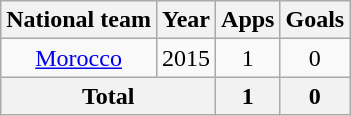<table class="wikitable" style="text-align:center">
<tr>
<th>National team</th>
<th>Year</th>
<th>Apps</th>
<th>Goals</th>
</tr>
<tr>
<td><a href='#'>Morocco</a></td>
<td>2015</td>
<td>1</td>
<td>0</td>
</tr>
<tr>
<th colspan="2">Total</th>
<th>1</th>
<th>0</th>
</tr>
</table>
